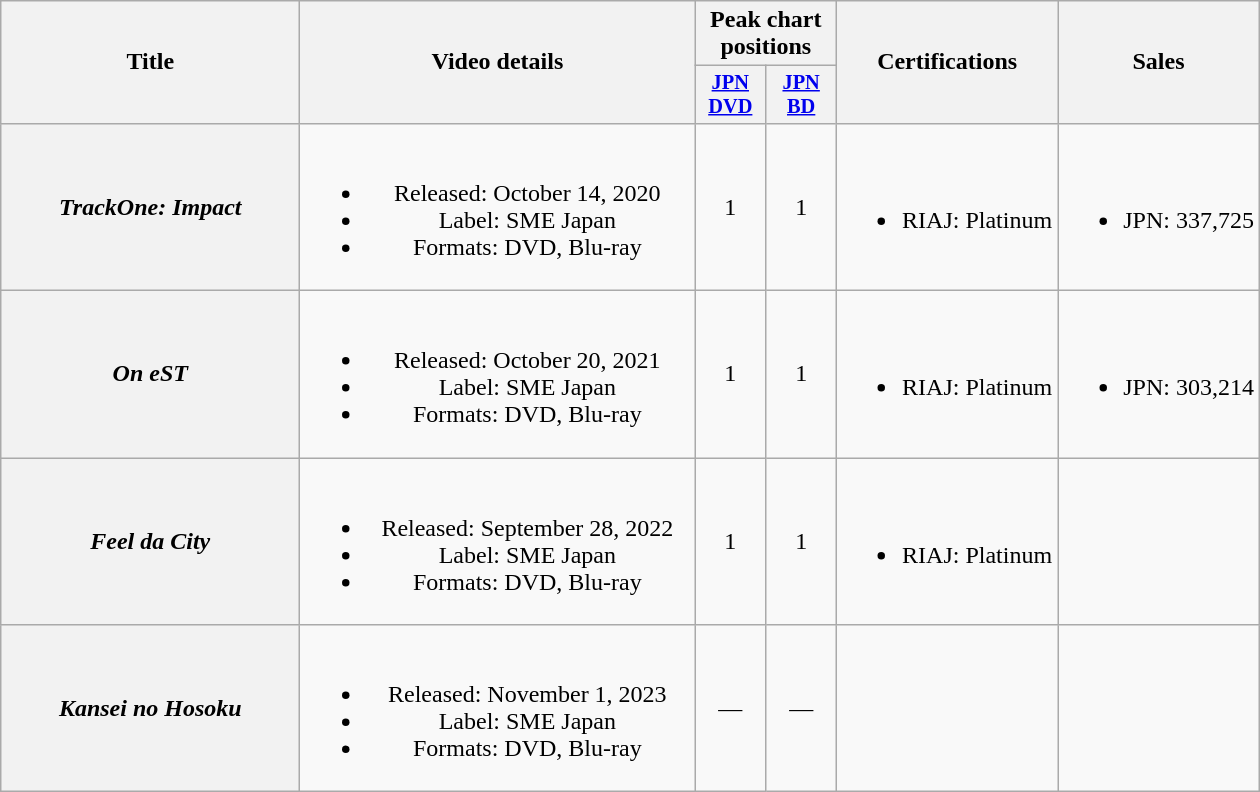<table class="wikitable plainrowheaders" style="text-align:center;">
<tr>
<th rowspan="2" scope="col" style="width:12em;">Title</th>
<th rowspan="2" scope="col" style="width:16em;">Video details</th>
<th colspan="2" scope="col">Peak chart positions</th>
<th rowspan="2" scope="col">Certifications</th>
<th rowspan="2" scope="col">Sales</th>
</tr>
<tr>
<th scope="col" style="width:3em;font-size:85%;"><a href='#'>JPN<br>DVD</a><br></th>
<th scope="col" style="width:3em;font-size:85%;"><a href='#'>JPN<br>BD</a><br></th>
</tr>
<tr>
<th scope="row"><em>TrackOne: Impact</em></th>
<td><br><ul><li>Released: October 14, 2020</li><li>Label: SME Japan</li><li>Formats: DVD, Blu-ray</li></ul></td>
<td>1</td>
<td>1</td>
<td><br><ul><li>RIAJ: Platinum</li></ul></td>
<td><br><ul><li>JPN: 337,725</li></ul></td>
</tr>
<tr>
<th scope="row"><em>On eST</em></th>
<td><br><ul><li>Released: October 20, 2021</li><li>Label: SME Japan</li><li>Formats: DVD, Blu-ray</li></ul></td>
<td>1</td>
<td>1</td>
<td><br><ul><li>RIAJ: Platinum</li></ul></td>
<td><br><ul><li>JPN: 303,214</li></ul></td>
</tr>
<tr>
<th scope="row"><em>Feel da City</em></th>
<td><br><ul><li>Released: September 28, 2022</li><li>Label: SME Japan</li><li>Formats: DVD, Blu-ray</li></ul></td>
<td>1</td>
<td>1</td>
<td><br><ul><li>RIAJ: Platinum</li></ul></td>
<td></td>
</tr>
<tr>
<th scope="row"><em>Kansei no Hosoku</em></th>
<td><br><ul><li>Released: November 1, 2023</li><li>Label: SME Japan</li><li>Formats: DVD, Blu-ray</li></ul></td>
<td>—</td>
<td>—</td>
<td><br></td>
<td><br></td>
</tr>
</table>
